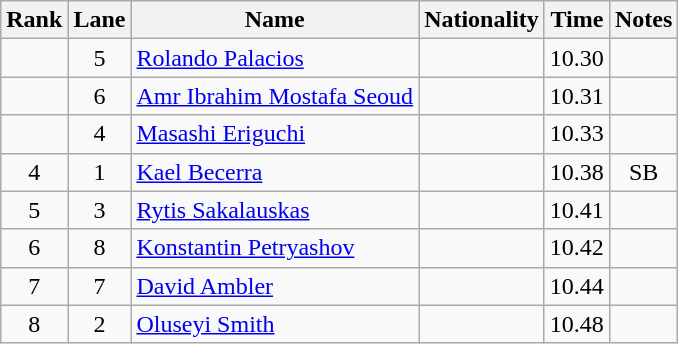<table class="wikitable sortable" style="text-align:center">
<tr>
<th>Rank</th>
<th>Lane</th>
<th>Name</th>
<th>Nationality</th>
<th>Time</th>
<th>Notes</th>
</tr>
<tr>
<td></td>
<td>5</td>
<td align=left><a href='#'>Rolando Palacios</a></td>
<td align=left></td>
<td>10.30</td>
<td></td>
</tr>
<tr>
<td></td>
<td>6</td>
<td align=left><a href='#'>Amr Ibrahim Mostafa Seoud</a></td>
<td align=left></td>
<td>10.31</td>
<td></td>
</tr>
<tr>
<td></td>
<td>4</td>
<td align=left><a href='#'>Masashi Eriguchi</a></td>
<td align=left></td>
<td>10.33</td>
<td></td>
</tr>
<tr>
<td>4</td>
<td>1</td>
<td align=left><a href='#'>Kael Becerra</a></td>
<td align=left></td>
<td>10.38</td>
<td>SB</td>
</tr>
<tr>
<td>5</td>
<td>3</td>
<td align=left><a href='#'>Rytis Sakalauskas</a></td>
<td align=left></td>
<td>10.41</td>
<td></td>
</tr>
<tr>
<td>6</td>
<td>8</td>
<td align=left><a href='#'>Konstantin Petryashov</a></td>
<td align=left></td>
<td>10.42</td>
<td></td>
</tr>
<tr>
<td>7</td>
<td>7</td>
<td align=left><a href='#'>David Ambler</a></td>
<td align=left></td>
<td>10.44</td>
<td></td>
</tr>
<tr>
<td>8</td>
<td>2</td>
<td align=left><a href='#'>Oluseyi Smith</a></td>
<td align=left></td>
<td>10.48</td>
<td></td>
</tr>
</table>
